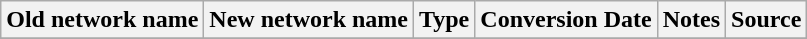<table class="wikitable">
<tr>
<th>Old network name</th>
<th>New network name</th>
<th>Type</th>
<th>Conversion Date</th>
<th>Notes</th>
<th>Source</th>
</tr>
<tr>
</tr>
</table>
